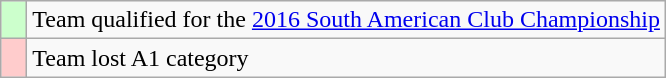<table class="wikitable" style="text-align: left;">
<tr>
<td width=10px bgcolor=#ccffcc></td>
<td>Team qualified for the <a href='#'>2016 South American Club Championship</a></td>
</tr>
<tr>
<td width=10px bgcolor=#ffcccc></td>
<td>Team lost A1 category</td>
</tr>
</table>
